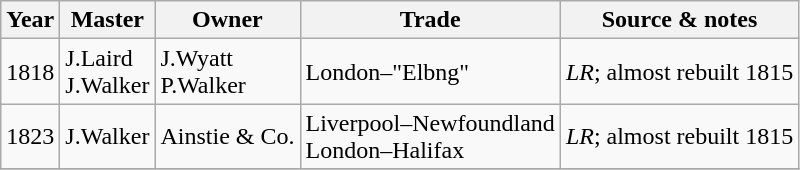<table class=" wikitable">
<tr>
<th>Year</th>
<th>Master</th>
<th>Owner</th>
<th>Trade</th>
<th>Source & notes</th>
</tr>
<tr>
<td>1818</td>
<td>J.Laird<br>J.Walker</td>
<td>J.Wyatt<br>P.Walker</td>
<td>London–"Elbng"</td>
<td><em>LR</em>; almost rebuilt 1815</td>
</tr>
<tr>
<td>1823</td>
<td>J.Walker</td>
<td>Ainstie & Co.</td>
<td>Liverpool–Newfoundland<br>London–Halifax</td>
<td><em>LR</em>; almost rebuilt 1815</td>
</tr>
<tr>
</tr>
</table>
